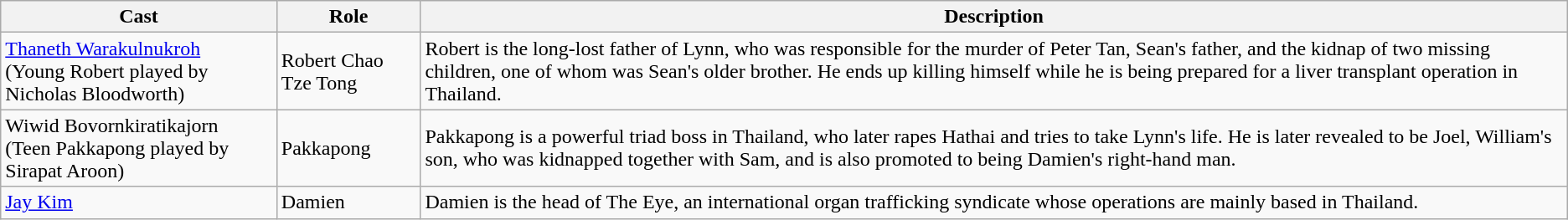<table class="wikitable">
<tr>
<th>Cast</th>
<th>Role</th>
<th>Description</th>
</tr>
<tr>
<td><a href='#'>Thaneth Warakulnukroh</a><br>(Young Robert played by Nicholas Bloodworth)</td>
<td>Robert Chao Tze Tong</td>
<td>Robert is the long-lost father of Lynn, who was responsible for the murder of Peter Tan, Sean's father, and the kidnap of two missing children, one of whom was Sean's older brother. He ends up killing himself while he is being prepared for a liver transplant operation in Thailand.</td>
</tr>
<tr>
<td>Wiwid Bovornkiratikajorn<br>(Teen Pakkapong played by Sirapat Aroon)</td>
<td>Pakkapong</td>
<td>Pakkapong is a powerful triad boss in Thailand, who later rapes Hathai and tries to take Lynn's life. He is later revealed to be Joel, William's son, who was kidnapped together with Sam, and is also promoted to being Damien's right-hand man.</td>
</tr>
<tr>
<td><a href='#'>Jay Kim</a></td>
<td>Damien</td>
<td>Damien is the head of The Eye, an international organ trafficking syndicate whose operations are mainly based in Thailand.</td>
</tr>
</table>
